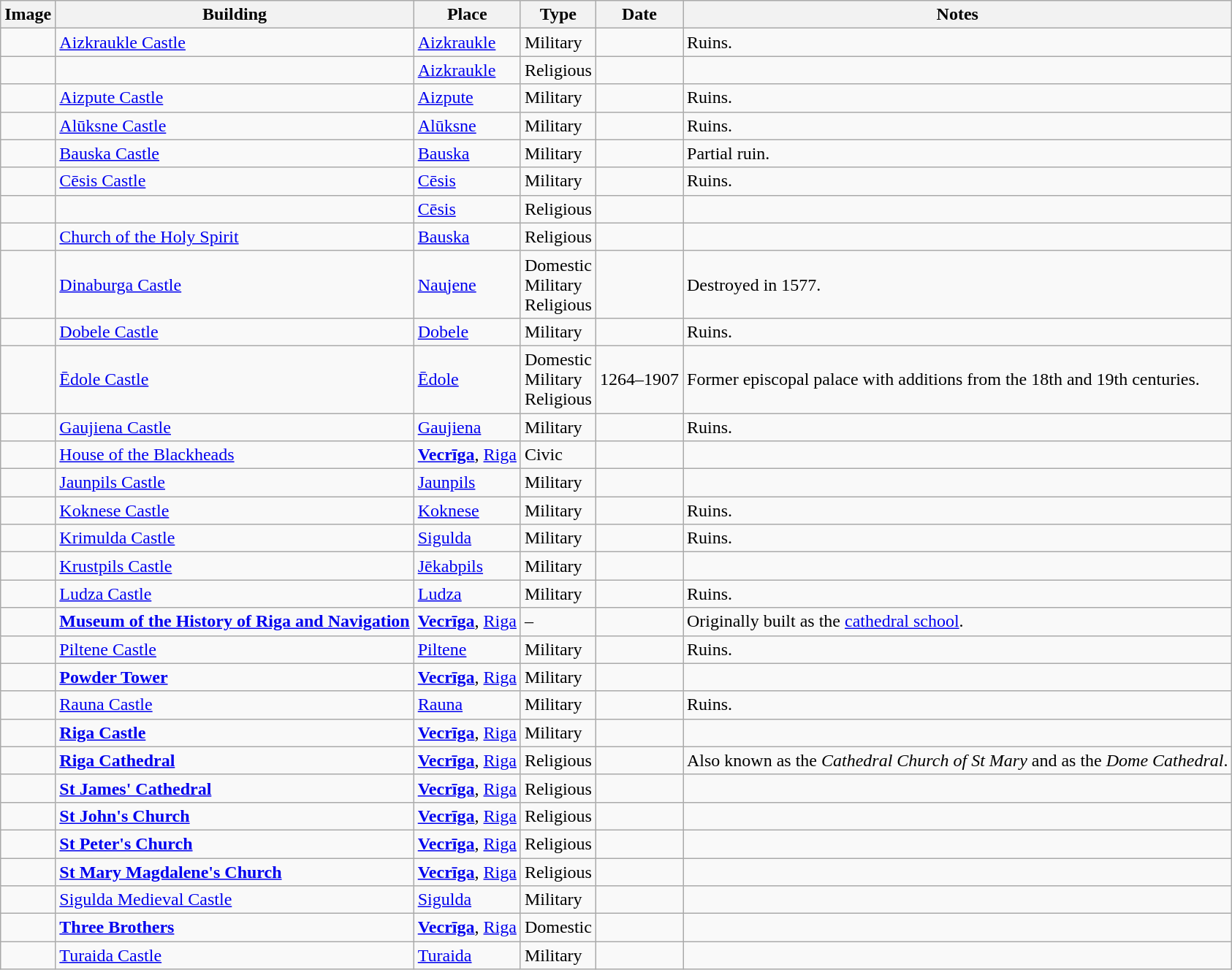<table class="wikitable sortable mw-collapsible mw-collapsed">
<tr>
<th>Image</th>
<th>Building</th>
<th>Place</th>
<th>Type</th>
<th>Date</th>
<th>Notes</th>
</tr>
<tr>
<td></td>
<td><a href='#'>Aizkraukle Castle</a></td>
<td><a href='#'>Aizkraukle</a></td>
<td>Military</td>
<td></td>
<td>Ruins.</td>
</tr>
<tr>
<td></td>
<td></td>
<td><a href='#'>Aizkraukle</a></td>
<td>Religious</td>
<td></td>
<td></td>
</tr>
<tr>
<td></td>
<td><a href='#'>Aizpute Castle</a></td>
<td><a href='#'>Aizpute</a></td>
<td>Military</td>
<td></td>
<td>Ruins.</td>
</tr>
<tr>
<td></td>
<td><a href='#'>Alūksne Castle</a></td>
<td><a href='#'>Alūksne</a></td>
<td>Military</td>
<td></td>
<td>Ruins.</td>
</tr>
<tr>
<td></td>
<td><a href='#'>Bauska Castle</a></td>
<td><a href='#'>Bauska</a></td>
<td>Military</td>
<td></td>
<td>Partial ruin.</td>
</tr>
<tr>
<td></td>
<td><a href='#'>Cēsis Castle</a></td>
<td><a href='#'>Cēsis</a></td>
<td>Military</td>
<td></td>
<td>Ruins.</td>
</tr>
<tr>
<td></td>
<td></td>
<td><a href='#'>Cēsis</a></td>
<td>Religious</td>
<td></td>
<td></td>
</tr>
<tr>
<td></td>
<td><a href='#'>Church of the Holy Spirit</a></td>
<td><a href='#'>Bauska</a></td>
<td>Religious</td>
<td></td>
<td></td>
</tr>
<tr>
<td></td>
<td><a href='#'>Dinaburga Castle</a></td>
<td><a href='#'>Naujene</a></td>
<td>Domestic<br>Military<br>Religious</td>
<td></td>
<td>Destroyed in 1577.</td>
</tr>
<tr>
<td></td>
<td><a href='#'>Dobele Castle</a></td>
<td><a href='#'>Dobele</a></td>
<td>Military</td>
<td></td>
<td>Ruins.</td>
</tr>
<tr>
<td></td>
<td><a href='#'>Ēdole Castle</a></td>
<td><a href='#'>Ēdole</a></td>
<td>Domestic<br>Military<br>Religious</td>
<td>1264–1907</td>
<td>Former episcopal palace with additions from the 18th and 19th centuries.</td>
</tr>
<tr>
<td></td>
<td><a href='#'>Gaujiena Castle</a></td>
<td><a href='#'>Gaujiena</a></td>
<td>Military</td>
<td></td>
<td>Ruins.</td>
</tr>
<tr>
<td></td>
<td><a href='#'>House of the Blackheads</a></td>
<td><strong><a href='#'>Vecrīga</a></strong>, <a href='#'>Riga</a></td>
<td>Civic</td>
<td></td>
<td></td>
</tr>
<tr>
<td></td>
<td><a href='#'>Jaunpils Castle</a></td>
<td><a href='#'>Jaunpils</a></td>
<td>Military</td>
<td></td>
<td></td>
</tr>
<tr>
<td></td>
<td><a href='#'>Koknese Castle</a></td>
<td><a href='#'>Koknese</a></td>
<td>Military</td>
<td></td>
<td>Ruins.</td>
</tr>
<tr>
<td></td>
<td><a href='#'>Krimulda Castle</a></td>
<td><a href='#'>Sigulda</a></td>
<td>Military</td>
<td></td>
<td>Ruins.</td>
</tr>
<tr>
<td></td>
<td><a href='#'>Krustpils Castle</a></td>
<td><a href='#'>Jēkabpils</a></td>
<td>Military</td>
<td></td>
<td></td>
</tr>
<tr>
<td></td>
<td><a href='#'>Ludza Castle</a></td>
<td><a href='#'>Ludza</a></td>
<td>Military</td>
<td></td>
<td>Ruins.</td>
</tr>
<tr>
<td></td>
<td><strong><a href='#'>Museum of the History of Riga and Navigation</a></strong></td>
<td><strong><a href='#'>Vecrīga</a></strong>, <a href='#'>Riga</a></td>
<td>–</td>
<td></td>
<td>Originally built as the  <a href='#'>cathedral school</a>.</td>
</tr>
<tr>
<td></td>
<td><a href='#'>Piltene Castle</a></td>
<td><a href='#'>Piltene</a></td>
<td>Military</td>
<td></td>
<td>Ruins.</td>
</tr>
<tr>
<td></td>
<td><a href='#'><strong>Powder Tower</strong></a></td>
<td><strong><a href='#'>Vecrīga</a></strong>, <a href='#'>Riga</a></td>
<td>Military</td>
<td></td>
<td></td>
</tr>
<tr>
<td></td>
<td><a href='#'>Rauna Castle</a></td>
<td><a href='#'>Rauna</a></td>
<td>Military</td>
<td></td>
<td>Ruins.</td>
</tr>
<tr>
<td></td>
<td><strong><a href='#'>Riga Castle</a></strong></td>
<td><strong><a href='#'>Vecrīga</a></strong>, <a href='#'>Riga</a></td>
<td>Military</td>
<td></td>
<td></td>
</tr>
<tr>
<td></td>
<td><strong><a href='#'>Riga Cathedral</a></strong></td>
<td><strong><a href='#'>Vecrīga</a></strong>, <a href='#'>Riga</a></td>
<td>Religious</td>
<td></td>
<td>Also known as the <em>Cathedral Church of St Mary</em> and as the <em>Dome Cathedral</em>.</td>
</tr>
<tr>
<td></td>
<td><a href='#'><strong>St James' Cathedral</strong></a></td>
<td><strong><a href='#'>Vecrīga</a></strong>, <a href='#'>Riga</a></td>
<td>Religious</td>
<td></td>
<td></td>
</tr>
<tr>
<td></td>
<td><a href='#'><strong>St John's Church</strong></a></td>
<td><strong><a href='#'>Vecrīga</a></strong>, <a href='#'>Riga</a></td>
<td>Religious</td>
<td></td>
<td></td>
</tr>
<tr>
<td></td>
<td><a href='#'><strong>St Peter's Church</strong></a></td>
<td><strong><a href='#'>Vecrīga</a></strong>, <a href='#'>Riga</a></td>
<td>Religious</td>
<td></td>
<td></td>
</tr>
<tr>
<td></td>
<td><a href='#'><strong>St Mary Magdalene's Church</strong></a></td>
<td><strong><a href='#'>Vecrīga</a></strong>, <a href='#'>Riga</a></td>
<td>Religious</td>
<td></td>
<td></td>
</tr>
<tr>
<td></td>
<td><a href='#'>Sigulda Medieval Castle</a></td>
<td><a href='#'>Sigulda</a></td>
<td>Military</td>
<td></td>
<td></td>
</tr>
<tr>
<td></td>
<td><a href='#'><strong>Three Brothers</strong></a></td>
<td><strong><a href='#'>Vecrīga</a></strong>, <a href='#'>Riga</a></td>
<td>Domestic</td>
<td></td>
<td></td>
</tr>
<tr>
<td></td>
<td><a href='#'>Turaida Castle</a></td>
<td><a href='#'>Turaida</a></td>
<td>Military</td>
<td></td>
<td></td>
</tr>
</table>
